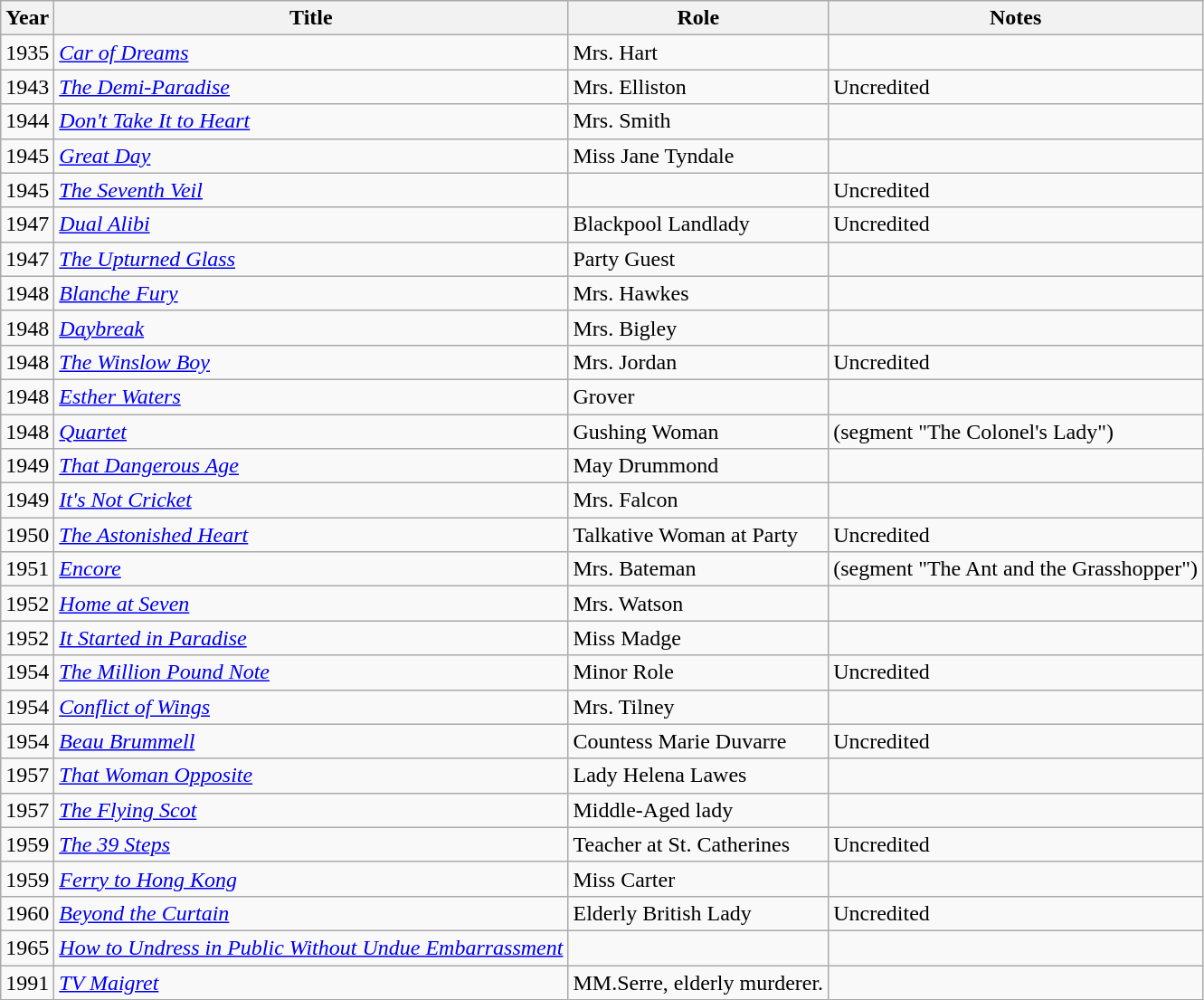<table class="wikitable">
<tr>
<th>Year</th>
<th>Title</th>
<th>Role</th>
<th>Notes</th>
</tr>
<tr>
<td>1935</td>
<td><em><a href='#'>Car of Dreams</a></em></td>
<td>Mrs. Hart</td>
<td></td>
</tr>
<tr>
<td>1943</td>
<td><em><a href='#'>The Demi-Paradise</a></em></td>
<td>Mrs. Elliston</td>
<td>Uncredited</td>
</tr>
<tr>
<td>1944</td>
<td><em><a href='#'>Don't Take It to Heart</a></em></td>
<td>Mrs. Smith</td>
<td></td>
</tr>
<tr>
<td>1945</td>
<td><em><a href='#'>Great Day</a></em></td>
<td>Miss Jane Tyndale</td>
<td></td>
</tr>
<tr>
<td>1945</td>
<td><em><a href='#'>The Seventh Veil</a></em></td>
<td></td>
<td>Uncredited</td>
</tr>
<tr>
<td>1947</td>
<td><em><a href='#'>Dual Alibi</a></em></td>
<td>Blackpool Landlady</td>
<td>Uncredited</td>
</tr>
<tr>
<td>1947</td>
<td><em><a href='#'>The Upturned Glass</a></em></td>
<td>Party Guest</td>
<td></td>
</tr>
<tr>
<td>1948</td>
<td><em><a href='#'>Blanche Fury</a></em></td>
<td>Mrs. Hawkes</td>
<td></td>
</tr>
<tr>
<td>1948</td>
<td><em><a href='#'>Daybreak</a></em></td>
<td>Mrs. Bigley</td>
<td></td>
</tr>
<tr>
<td>1948</td>
<td><em><a href='#'>The Winslow Boy</a></em></td>
<td>Mrs. Jordan</td>
<td>Uncredited</td>
</tr>
<tr>
<td>1948</td>
<td><em><a href='#'>Esther Waters</a></em></td>
<td>Grover</td>
<td></td>
</tr>
<tr>
<td>1948</td>
<td><em><a href='#'>Quartet</a></em></td>
<td>Gushing Woman</td>
<td>(segment "The Colonel's Lady")</td>
</tr>
<tr>
<td>1949</td>
<td><em><a href='#'>That Dangerous Age</a></em></td>
<td>May Drummond</td>
<td></td>
</tr>
<tr>
<td>1949</td>
<td><em><a href='#'>It's Not Cricket</a></em></td>
<td>Mrs. Falcon</td>
<td></td>
</tr>
<tr>
<td>1950</td>
<td><em><a href='#'>The Astonished Heart</a></em></td>
<td>Talkative Woman at Party</td>
<td>Uncredited</td>
</tr>
<tr>
<td>1951</td>
<td><em><a href='#'>Encore</a></em></td>
<td>Mrs. Bateman</td>
<td>(segment "The Ant and the Grasshopper")</td>
</tr>
<tr>
<td>1952</td>
<td><em><a href='#'>Home at Seven</a></em></td>
<td>Mrs. Watson</td>
<td></td>
</tr>
<tr>
<td>1952</td>
<td><em><a href='#'>It Started in Paradise</a></em></td>
<td>Miss Madge</td>
<td></td>
</tr>
<tr>
<td>1954</td>
<td><em><a href='#'>The Million Pound Note</a></em></td>
<td>Minor Role</td>
<td>Uncredited</td>
</tr>
<tr>
<td>1954</td>
<td><em><a href='#'>Conflict of Wings</a></em></td>
<td>Mrs. Tilney</td>
<td></td>
</tr>
<tr>
<td>1954</td>
<td><em><a href='#'>Beau Brummell</a></em></td>
<td>Countess Marie Duvarre</td>
<td>Uncredited</td>
</tr>
<tr>
<td>1957</td>
<td><em><a href='#'>That Woman Opposite</a></em></td>
<td>Lady Helena Lawes</td>
<td></td>
</tr>
<tr>
<td>1957</td>
<td><em><a href='#'>The Flying Scot</a></em></td>
<td>Middle-Aged lady</td>
<td></td>
</tr>
<tr>
<td>1959</td>
<td><em><a href='#'>The 39 Steps</a></em></td>
<td>Teacher at St. Catherines</td>
<td>Uncredited</td>
</tr>
<tr>
<td>1959</td>
<td><em><a href='#'>Ferry to Hong Kong</a></em></td>
<td>Miss Carter</td>
<td></td>
</tr>
<tr>
<td>1960</td>
<td><em><a href='#'>Beyond the Curtain</a></em></td>
<td>Elderly British Lady</td>
<td>Uncredited</td>
</tr>
<tr>
<td>1965</td>
<td><em><a href='#'>How to Undress in Public Without Undue Embarrassment</a></em></td>
<td></td>
<td></td>
</tr>
<tr>
<td>1991</td>
<td><em><a href='#'>TV Maigret</a></em></td>
<td>MM.Serre, elderly murderer.</td>
<td></td>
</tr>
</table>
